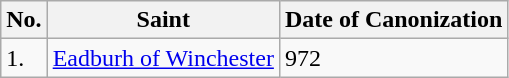<table class="wikitable">
<tr>
<th>No.</th>
<th>Saint</th>
<th>Date of Canonization</th>
</tr>
<tr>
<td>1.</td>
<td><a href='#'>Eadburh of Winchester</a></td>
<td>972</td>
</tr>
</table>
